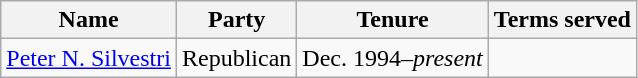<table class="wikitable mw-collapsible mw-collapsed">
<tr>
<th scope="col">Name</th>
<th scope="col">Party</th>
<th scope="col">Tenure</th>
<th scope="col">Terms served</th>
</tr>
<tr>
<td><a href='#'>Peter N. Silvestri</a></td>
<td>Republican</td>
<td>Dec. 1994–<em>present</em></td>
<td></td>
</tr>
</table>
